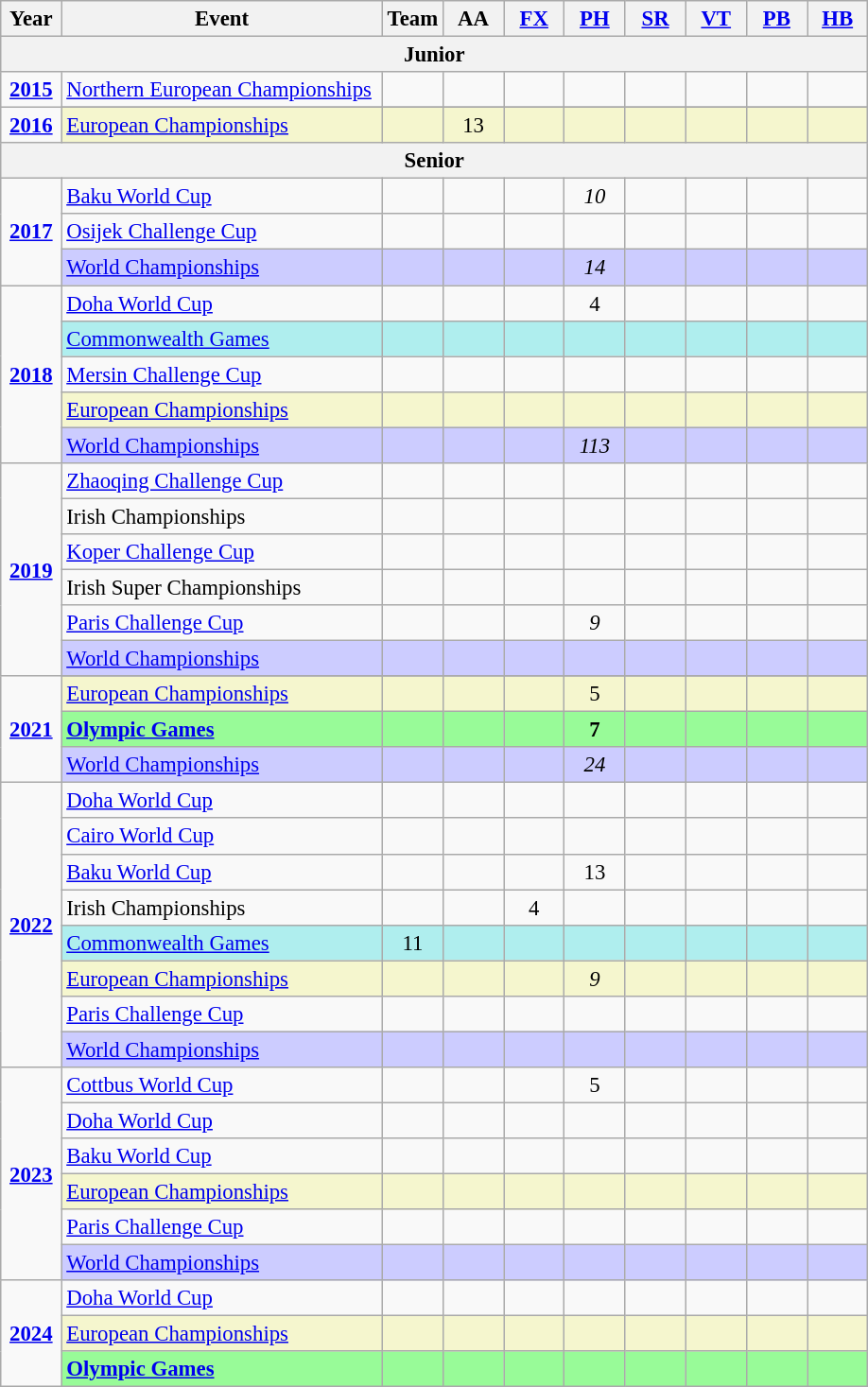<table class="wikitable sortable" style="text-align:center; font-size:95%;">
<tr>
<th width=7% class=unsortable>Year</th>
<th width=37% class=unsortable>Event</th>
<th width=7% class=unsortable>Team</th>
<th width=7% class=unsortable>AA</th>
<th width=7% class=unsortable><a href='#'>FX</a></th>
<th width=7% class=unsortable><a href='#'>PH</a></th>
<th width=7% class=unsortable><a href='#'>SR</a></th>
<th width=7% class=unsortable><a href='#'>VT</a></th>
<th width=7% class=unsortable><a href='#'>PB</a></th>
<th width=7% class=unsortable><a href='#'>HB</a></th>
</tr>
<tr>
<th colspan="10">Junior</th>
</tr>
<tr>
<td rowspan="1"><strong><a href='#'>2015</a></strong></td>
<td align=left><a href='#'>Northern European Championships</a></td>
<td></td>
<td></td>
<td></td>
<td></td>
<td></td>
<td></td>
<td></td>
<td></td>
</tr>
<tr>
<td rowspan="2"><strong><a href='#'>2016</a></strong></td>
</tr>
<tr bgcolor=#F5F6CE>
<td align=left><a href='#'>European Championships</a></td>
<td></td>
<td>13</td>
<td></td>
<td></td>
<td></td>
<td></td>
<td></td>
<td></td>
</tr>
<tr>
<th colspan="10">Senior</th>
</tr>
<tr>
<td rowspan="3"><strong><a href='#'>2017</a></strong></td>
<td align=left><a href='#'>Baku World Cup</a></td>
<td></td>
<td></td>
<td></td>
<td><em>10</em></td>
<td></td>
<td></td>
<td></td>
</tr>
<tr>
<td align=left><a href='#'>Osijek Challenge Cup</a></td>
<td></td>
<td></td>
<td></td>
<td></td>
<td></td>
<td></td>
<td></td>
<td></td>
</tr>
<tr bgcolor=#CCCCFF>
<td align=left><a href='#'>World Championships</a></td>
<td></td>
<td></td>
<td></td>
<td><em>14</em></td>
<td></td>
<td></td>
<td></td>
<td></td>
</tr>
<tr>
<td rowspan="5"><strong><a href='#'>2018</a></strong></td>
<td align=left><a href='#'>Doha World Cup</a></td>
<td></td>
<td></td>
<td></td>
<td>4</td>
<td></td>
<td></td>
<td></td>
<td></td>
</tr>
<tr bgcolor=#AFEEEE>
<td align=left><a href='#'>Commonwealth Games</a></td>
<td></td>
<td></td>
<td></td>
<td></td>
<td></td>
<td></td>
<td></td>
<td></td>
</tr>
<tr>
<td align=left><a href='#'>Mersin Challenge Cup</a></td>
<td></td>
<td></td>
<td></td>
<td></td>
<td></td>
<td></td>
<td></td>
<td></td>
</tr>
<tr bgcolor=#F5F6CE>
<td align=left><a href='#'>European Championships</a></td>
<td></td>
<td></td>
<td></td>
<td></td>
<td></td>
<td></td>
<td></td>
<td></td>
</tr>
<tr bgcolor=#CCCCFF>
<td align=left><a href='#'>World Championships</a></td>
<td></td>
<td></td>
<td></td>
<td><em>113</em></td>
<td></td>
<td></td>
<td></td>
<td></td>
</tr>
<tr>
<td rowspan="6"><strong><a href='#'>2019</a></strong></td>
<td align=left><a href='#'>Zhaoqing Challenge Cup</a></td>
<td></td>
<td></td>
<td></td>
<td></td>
<td></td>
<td></td>
<td></td>
<td></td>
</tr>
<tr>
<td align=left>Irish Championships</td>
<td></td>
<td></td>
<td></td>
<td></td>
<td></td>
<td></td>
<td></td>
<td></td>
</tr>
<tr>
<td align=left><a href='#'>Koper Challenge Cup</a></td>
<td></td>
<td></td>
<td></td>
<td></td>
<td></td>
<td></td>
<td></td>
<td></td>
</tr>
<tr>
<td align=left>Irish Super Championships</td>
<td></td>
<td></td>
<td></td>
<td></td>
<td></td>
<td></td>
<td></td>
<td></td>
</tr>
<tr>
<td align=left><a href='#'>Paris Challenge Cup</a></td>
<td></td>
<td></td>
<td></td>
<td><em>9</em></td>
<td></td>
<td></td>
<td></td>
<td></td>
</tr>
<tr bgcolor=#CCCCFF>
<td align=left><a href='#'>World Championships</a></td>
<td></td>
<td></td>
<td></td>
<td></td>
<td></td>
<td></td>
<td></td>
<td></td>
</tr>
<tr>
<td rowspan="4"><strong><a href='#'>2021</a></strong></td>
</tr>
<tr bgcolor=#F5F6CE>
<td align=left><a href='#'>European Championships</a></td>
<td></td>
<td></td>
<td></td>
<td>5</td>
<td></td>
<td></td>
<td></td>
<td></td>
</tr>
<tr bgcolor=98FB98>
<td align=left><strong><a href='#'>Olympic Games</a></strong></td>
<td></td>
<td></td>
<td></td>
<td><strong>7</strong></td>
<td></td>
<td></td>
<td></td>
<td></td>
</tr>
<tr bgcolor=#CCCCFF>
<td align=left><a href='#'>World Championships</a></td>
<td></td>
<td></td>
<td></td>
<td><em>24</em></td>
<td></td>
<td></td>
<td></td>
<td></td>
</tr>
<tr>
<td rowspan="8"><strong><a href='#'>2022</a></strong></td>
<td align=left><a href='#'>Doha World Cup</a></td>
<td></td>
<td></td>
<td></td>
<td></td>
<td></td>
<td></td>
<td></td>
<td></td>
</tr>
<tr>
<td align=left><a href='#'>Cairo World Cup</a></td>
<td></td>
<td></td>
<td></td>
<td></td>
<td></td>
<td></td>
<td></td>
<td></td>
</tr>
<tr>
<td align=left><a href='#'>Baku World Cup</a></td>
<td></td>
<td></td>
<td></td>
<td>13</td>
<td></td>
<td></td>
<td></td>
<td></td>
</tr>
<tr>
<td align=left>Irish Championships</td>
<td></td>
<td></td>
<td>4</td>
<td></td>
<td></td>
<td></td>
<td></td>
<td></td>
</tr>
<tr bgcolor=#AFEEEE>
<td align=left><a href='#'>Commonwealth Games</a></td>
<td>11</td>
<td></td>
<td></td>
<td></td>
<td></td>
<td></td>
<td></td>
<td></td>
</tr>
<tr bgcolor=#F5F6CE>
<td align=left><a href='#'>European Championships</a></td>
<td></td>
<td></td>
<td></td>
<td><em>9</em></td>
<td></td>
<td></td>
<td></td>
<td></td>
</tr>
<tr>
<td align=left><a href='#'>Paris Challenge Cup</a></td>
<td></td>
<td></td>
<td></td>
<td></td>
<td></td>
<td></td>
<td></td>
<td></td>
</tr>
<tr bgcolor=#CCCCFF>
<td align=left><a href='#'>World Championships</a></td>
<td></td>
<td></td>
<td></td>
<td></td>
<td></td>
<td></td>
<td></td>
<td></td>
</tr>
<tr>
<td rowspan="6"><strong><a href='#'>2023</a></strong></td>
<td align=left><a href='#'>Cottbus World Cup</a></td>
<td></td>
<td></td>
<td></td>
<td>5</td>
<td></td>
<td></td>
<td></td>
<td></td>
</tr>
<tr>
<td align=left><a href='#'>Doha World Cup</a></td>
<td></td>
<td></td>
<td></td>
<td></td>
<td></td>
<td></td>
<td></td>
<td></td>
</tr>
<tr>
<td align=left><a href='#'>Baku World Cup</a></td>
<td></td>
<td></td>
<td></td>
<td></td>
<td></td>
<td></td>
<td></td>
<td></td>
</tr>
<tr bgcolor=#F5F6CE>
<td align=left><a href='#'>European Championships</a></td>
<td></td>
<td></td>
<td></td>
<td></td>
<td></td>
<td></td>
<td></td>
<td></td>
</tr>
<tr>
<td align=left><a href='#'>Paris Challenge Cup</a></td>
<td></td>
<td></td>
<td></td>
<td></td>
<td></td>
<td></td>
<td></td>
<td></td>
</tr>
<tr bgcolor=#CCCCFF>
<td align=left><a href='#'>World Championships</a></td>
<td></td>
<td></td>
<td></td>
<td></td>
<td></td>
<td></td>
<td></td>
<td></td>
</tr>
<tr>
<td rowspan="3"><strong><a href='#'>2024</a></strong></td>
<td align=left><a href='#'>Doha World Cup</a></td>
<td></td>
<td></td>
<td></td>
<td></td>
<td></td>
<td></td>
<td></td>
<td></td>
</tr>
<tr bgcolor=#F5F6CE>
<td align=left><a href='#'>European Championships</a></td>
<td></td>
<td></td>
<td></td>
<td></td>
<td></td>
<td></td>
<td></td>
<td></td>
</tr>
<tr bgcolor=98FB98>
<td align=left><strong><a href='#'>Olympic Games</a></strong></td>
<td></td>
<td></td>
<td></td>
<td></td>
<td></td>
<td></td>
<td></td>
<td></td>
</tr>
</table>
